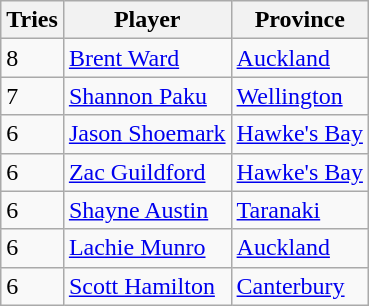<table class="wikitable">
<tr>
<th>Tries</th>
<th>Player</th>
<th>Province</th>
</tr>
<tr>
<td>8</td>
<td><a href='#'>Brent Ward</a></td>
<td><a href='#'>Auckland</a></td>
</tr>
<tr>
<td>7</td>
<td><a href='#'>Shannon Paku</a></td>
<td><a href='#'>Wellington</a></td>
</tr>
<tr>
<td>6</td>
<td><a href='#'>Jason Shoemark</a></td>
<td><a href='#'>Hawke's Bay</a></td>
</tr>
<tr>
<td>6</td>
<td><a href='#'>Zac Guildford</a></td>
<td><a href='#'>Hawke's Bay</a></td>
</tr>
<tr>
<td>6</td>
<td><a href='#'>Shayne Austin</a></td>
<td><a href='#'>Taranaki</a></td>
</tr>
<tr>
<td>6</td>
<td><a href='#'>Lachie Munro</a></td>
<td><a href='#'>Auckland</a></td>
</tr>
<tr>
<td>6</td>
<td><a href='#'>Scott Hamilton</a></td>
<td><a href='#'>Canterbury</a></td>
</tr>
</table>
